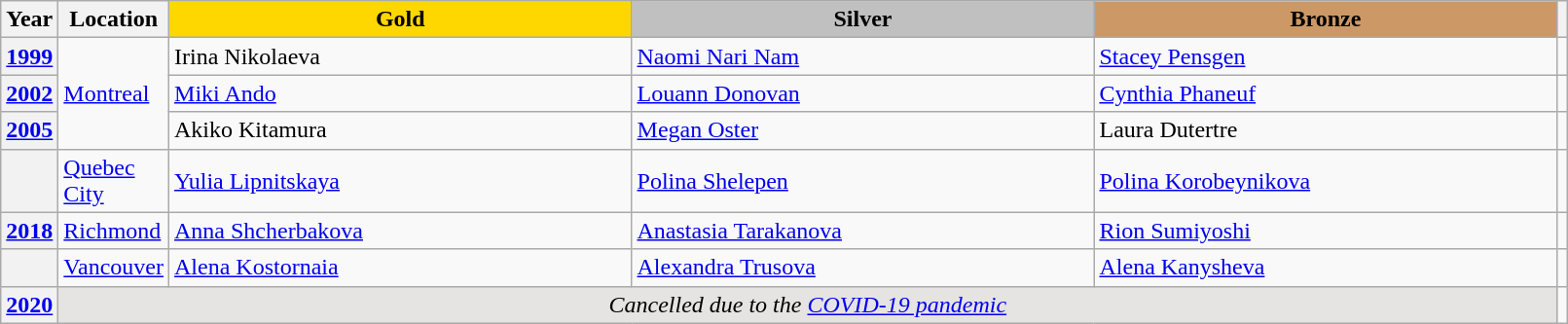<table class="wikitable unsortable" style="text-align:left; width:85%">
<tr>
<th scope="col" style="text-align:center">Year</th>
<th scope="col" style="text-align:center">Location</th>
<td scope="col" style="text-align:center; width:30%; background:gold"><strong>Gold</strong></td>
<td scope="col" style="text-align:center; width:30%; background:silver"><strong>Silver</strong></td>
<td scope="col" style="text-align:center; width:30%; background:#c96"><strong>Bronze</strong></td>
<th scope="col" style="text-align:center"></th>
</tr>
<tr>
<th scope="row" style="text-align:left"><a href='#'>1999</a></th>
<td rowspan="3"><a href='#'>Montreal</a></td>
<td> Irina Nikolaeva</td>
<td> <a href='#'>Naomi Nari Nam</a></td>
<td> <a href='#'>Stacey Pensgen</a></td>
<td></td>
</tr>
<tr>
<th scope="row" style="text-align:left"><a href='#'>2002</a></th>
<td> <a href='#'>Miki Ando</a></td>
<td> <a href='#'>Louann Donovan</a></td>
<td> <a href='#'>Cynthia Phaneuf</a></td>
<td></td>
</tr>
<tr>
<th scope="row" style="text-align:left"><a href='#'>2005</a></th>
<td> Akiko Kitamura</td>
<td> <a href='#'>Megan Oster</a></td>
<td> Laura Dutertre</td>
<td></td>
</tr>
<tr>
<th scope="row" style="text-align:left"></th>
<td><a href='#'>Quebec City</a></td>
<td> <a href='#'>Yulia Lipnitskaya</a></td>
<td> <a href='#'>Polina Shelepen</a></td>
<td> <a href='#'>Polina Korobeynikova</a></td>
<td></td>
</tr>
<tr>
<th scope="row" style="text-align:left"><a href='#'>2018</a></th>
<td><a href='#'>Richmond</a></td>
<td> <a href='#'>Anna Shcherbakova</a></td>
<td> <a href='#'>Anastasia Tarakanova</a></td>
<td> <a href='#'>Rion Sumiyoshi</a></td>
<td></td>
</tr>
<tr>
<th scope="row" style="text-align:left"></th>
<td><a href='#'>Vancouver</a></td>
<td> <a href='#'>Alena Kostornaia</a></td>
<td> <a href='#'>Alexandra Trusova</a></td>
<td> <a href='#'>Alena Kanysheva</a></td>
<td></td>
</tr>
<tr>
<th scope="row" style="text-align:left"><a href='#'>2020</a></th>
<td colspan="4" align="center" bgcolor="e5e4e2"><em>Cancelled due to the <a href='#'>COVID-19 pandemic</a></em></td>
<td></td>
</tr>
</table>
